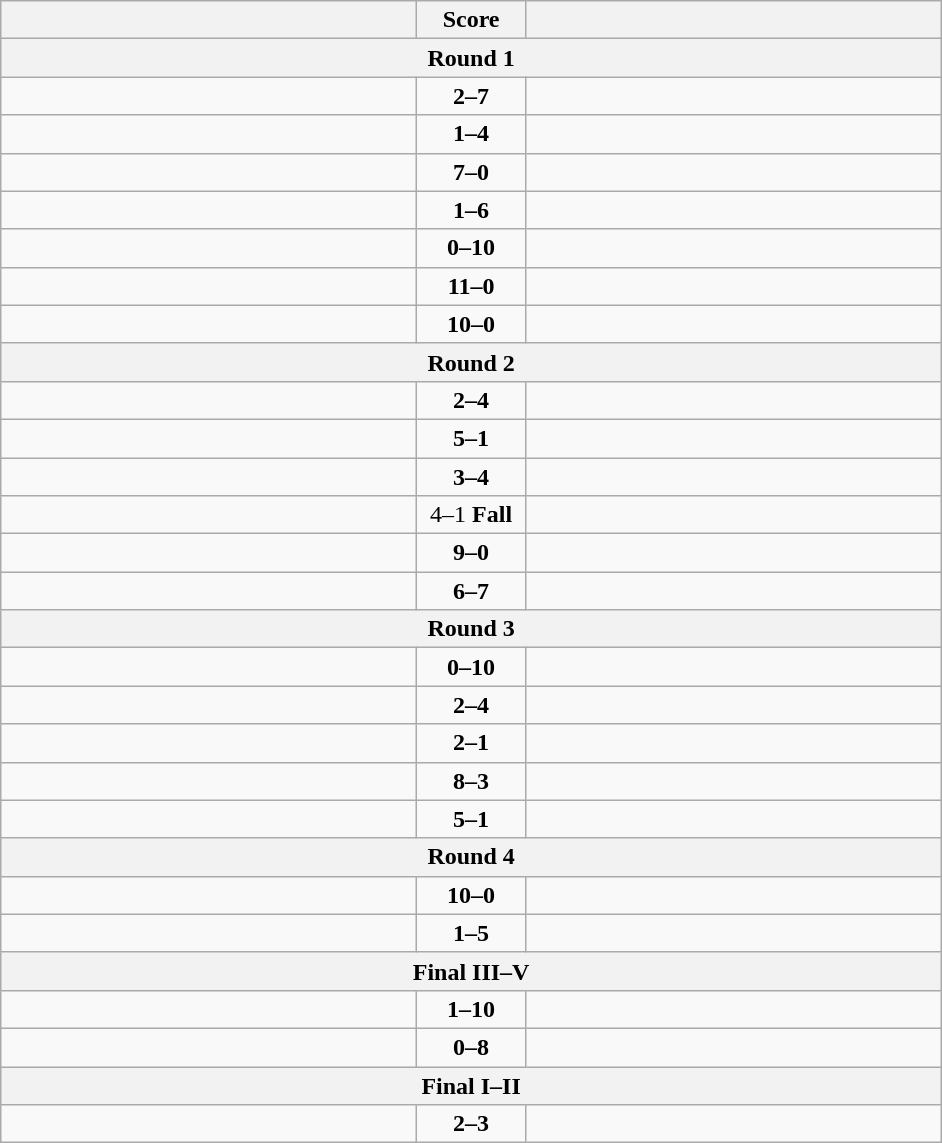<table class="wikitable" style="text-align: left;">
<tr>
<th align="right" width="270"></th>
<th width="65">Score</th>
<th align="left" width="270"></th>
</tr>
<tr>
<th colspan="3">Round 1</th>
</tr>
<tr>
<td></td>
<td align=center><strong>2–7</strong></td>
<td><strong></strong></td>
</tr>
<tr>
<td></td>
<td align=center><strong>1–4</strong></td>
<td><strong></strong></td>
</tr>
<tr>
<td><strong></strong></td>
<td align=center><strong>7–0</strong></td>
<td></td>
</tr>
<tr>
<td></td>
<td align=center><strong>1–6</strong></td>
<td><strong></strong></td>
</tr>
<tr>
<td></td>
<td align=center><strong>0–10</strong></td>
<td><strong></strong></td>
</tr>
<tr>
<td><strong></strong></td>
<td align=center><strong>11–0</strong></td>
<td></td>
</tr>
<tr>
<td><strong></strong></td>
<td align=center><strong>10–0</strong></td>
<td></td>
</tr>
<tr>
<th colspan="3">Round 2</th>
</tr>
<tr>
<td></td>
<td align=center><strong>2–4</strong></td>
<td><strong></strong></td>
</tr>
<tr>
<td><strong></strong></td>
<td align=center><strong>5–1</strong></td>
<td></td>
</tr>
<tr>
<td></td>
<td align=center><strong>3–4</strong></td>
<td><strong></strong></td>
</tr>
<tr>
<td><strong></strong></td>
<td align=center>4–1 <strong>Fall</strong></td>
<td></td>
</tr>
<tr>
<td><strong></strong></td>
<td align=center><strong>9–0</strong></td>
<td></td>
</tr>
<tr>
<td></td>
<td align=center><strong>6–7</strong></td>
<td><strong></strong></td>
</tr>
<tr>
<th colspan="3">Round 3</th>
</tr>
<tr>
<td></td>
<td align=center><strong>0–10</strong></td>
<td><strong></strong></td>
</tr>
<tr>
<td></td>
<td align=center><strong>2–4</strong></td>
<td><strong></strong></td>
</tr>
<tr>
<td><strong></strong></td>
<td align=center><strong>2–1</strong></td>
<td></td>
</tr>
<tr>
<td><strong></strong></td>
<td align=center><strong>8–3</strong></td>
<td></td>
</tr>
<tr>
<td><strong></strong></td>
<td align=center><strong>5–1</strong></td>
<td></td>
</tr>
<tr>
<th colspan="3">Round 4</th>
</tr>
<tr>
<td><strong></strong></td>
<td align=center><strong>10–0</strong></td>
<td></td>
</tr>
<tr>
<td></td>
<td align=center><strong>1–5</strong></td>
<td><strong></strong></td>
</tr>
<tr>
<th colspan="3">Final III–V</th>
</tr>
<tr>
<td></td>
<td align=center><strong>1–10</strong></td>
<td><strong></strong></td>
</tr>
<tr>
<td></td>
<td align=center><strong>0–8</strong></td>
<td><strong></strong></td>
</tr>
<tr>
<th colspan="3">Final I–II</th>
</tr>
<tr>
<td></td>
<td align=center><strong>2–3</strong></td>
<td><strong></strong></td>
</tr>
</table>
